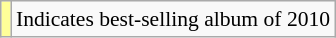<table class="wikitable" style="font-size:90%;">
<tr>
<td style="background-color:#FFFF99"></td>
<td>Indicates best-selling album of 2010</td>
</tr>
</table>
